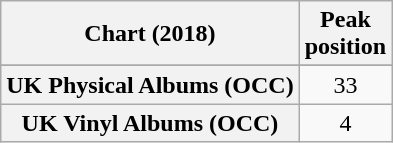<table class="wikitable sortable plainrowheaders" style="text-align:center">
<tr>
<th scope="col">Chart (2018)</th>
<th scope="col">Peak<br>position</th>
</tr>
<tr>
</tr>
<tr>
<th scope="row">UK Physical Albums (OCC)</th>
<td>33</td>
</tr>
<tr>
<th scope="row">UK Vinyl Albums (OCC)</th>
<td>4</td>
</tr>
</table>
